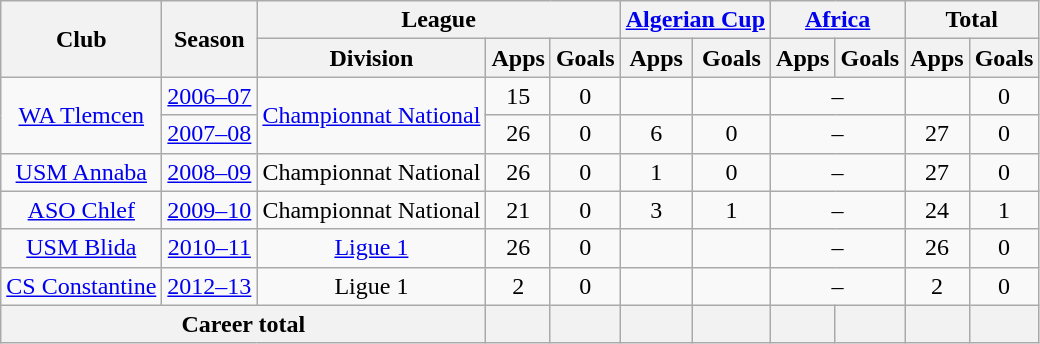<table class="wikitable" style="text-align:center">
<tr>
<th rowspan="2">Club</th>
<th rowspan="2">Season</th>
<th colspan="3">League</th>
<th colspan="2"><a href='#'>Algerian Cup</a></th>
<th colspan="2"><a href='#'>Africa</a></th>
<th colspan="2">Total</th>
</tr>
<tr>
<th>Division</th>
<th>Apps</th>
<th>Goals</th>
<th>Apps</th>
<th>Goals</th>
<th>Apps</th>
<th>Goals</th>
<th>Apps</th>
<th>Goals</th>
</tr>
<tr>
<td rowspan="2"><a href='#'>WA Tlemcen</a></td>
<td><a href='#'>2006–07</a></td>
<td rowspan="2"><a href='#'>Championnat National</a></td>
<td>15</td>
<td>0</td>
<td></td>
<td></td>
<td colspan="2">–</td>
<td></td>
<td>0</td>
</tr>
<tr>
<td><a href='#'>2007–08</a></td>
<td>26</td>
<td>0</td>
<td>6</td>
<td>0</td>
<td colspan="2">–</td>
<td>27</td>
<td>0</td>
</tr>
<tr>
<td><a href='#'>USM Annaba</a></td>
<td><a href='#'>2008–09</a></td>
<td>Championnat National</td>
<td>26</td>
<td>0</td>
<td>1</td>
<td>0</td>
<td colspan="2">–</td>
<td>27</td>
<td>0</td>
</tr>
<tr>
<td><a href='#'>ASO Chlef</a></td>
<td><a href='#'>2009–10</a></td>
<td>Championnat National</td>
<td>21</td>
<td>0</td>
<td>3</td>
<td>1</td>
<td colspan="2">–</td>
<td>24</td>
<td>1</td>
</tr>
<tr>
<td><a href='#'>USM Blida</a></td>
<td><a href='#'>2010–11</a></td>
<td><a href='#'>Ligue 1</a></td>
<td>26</td>
<td>0</td>
<td></td>
<td></td>
<td colspan="2">–</td>
<td>26</td>
<td>0</td>
</tr>
<tr>
<td><a href='#'>CS Constantine</a></td>
<td><a href='#'>2012–13</a></td>
<td>Ligue 1</td>
<td>2</td>
<td>0</td>
<td></td>
<td></td>
<td colspan="2">–</td>
<td>2</td>
<td>0</td>
</tr>
<tr>
<th colspan="3">Career total</th>
<th></th>
<th></th>
<th></th>
<th></th>
<th></th>
<th></th>
<th></th>
<th></th>
</tr>
</table>
